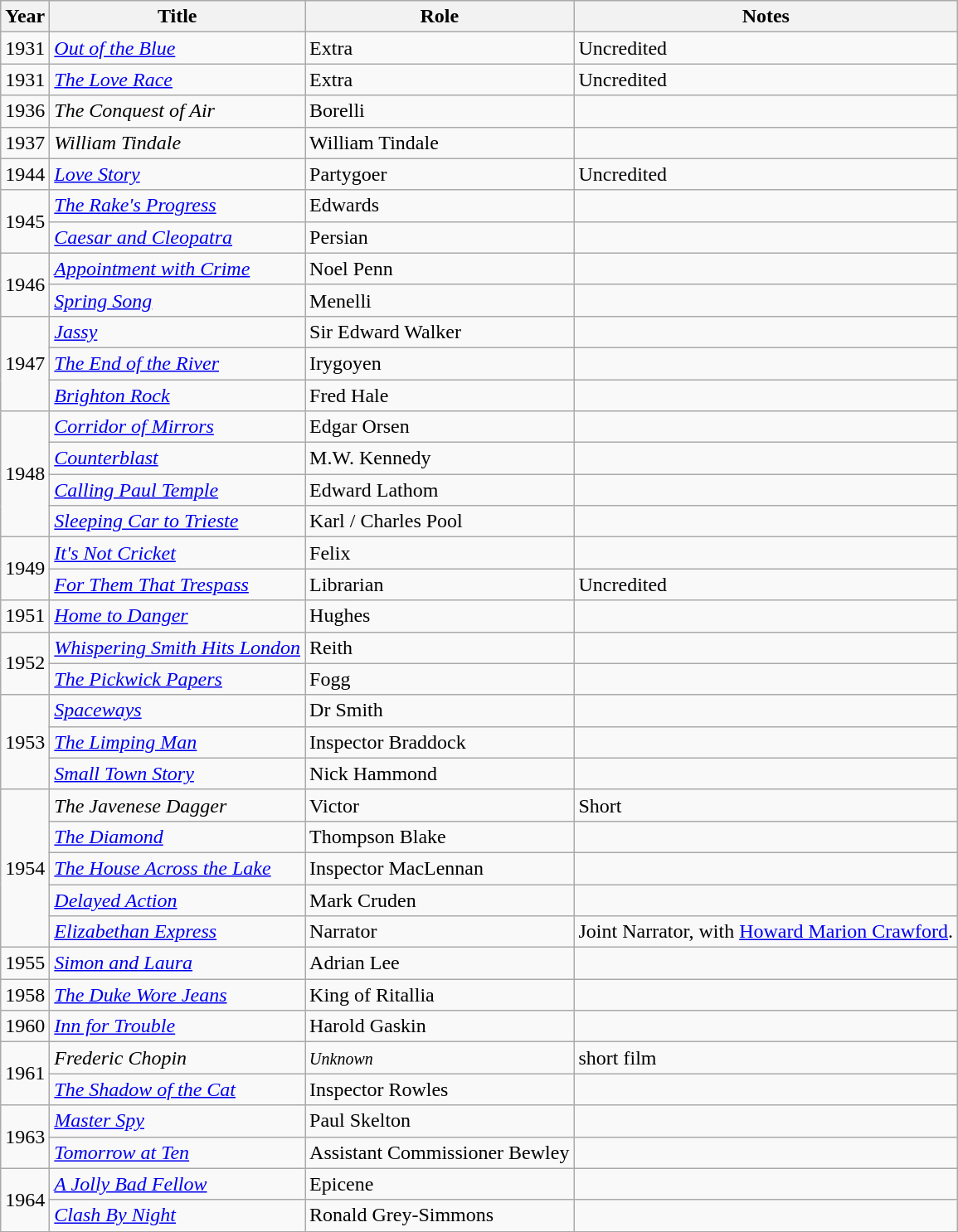<table class="wikitable sortable jquery-tablesorter">
<tr>
<th>Year</th>
<th>Title</th>
<th>Role</th>
<th>Notes</th>
</tr>
<tr>
<td>1931</td>
<td><em><a href='#'>Out of the Blue</a></em></td>
<td>Extra</td>
<td>Uncredited</td>
</tr>
<tr>
<td>1931</td>
<td><em><a href='#'>The Love Race</a></em></td>
<td>Extra</td>
<td>Uncredited</td>
</tr>
<tr>
<td>1936</td>
<td><em>The Conquest of Air</em></td>
<td>Borelli</td>
<td></td>
</tr>
<tr>
<td>1937</td>
<td><em>William Tindale</em></td>
<td>William Tindale</td>
<td></td>
</tr>
<tr>
<td>1944</td>
<td><em><a href='#'>Love Story</a></em></td>
<td>Partygoer</td>
<td>Uncredited</td>
</tr>
<tr>
<td rowspan="2">1945</td>
<td><em><a href='#'>The Rake's Progress</a></em></td>
<td>Edwards</td>
<td></td>
</tr>
<tr>
<td><em><a href='#'>Caesar and Cleopatra</a></em></td>
<td>Persian</td>
<td></td>
</tr>
<tr>
<td rowspan="2">1946</td>
<td><em><a href='#'>Appointment with Crime</a></em></td>
<td>Noel Penn</td>
<td></td>
</tr>
<tr>
<td><em><a href='#'>Spring Song</a></em></td>
<td>Menelli</td>
<td></td>
</tr>
<tr>
<td rowspan="3">1947</td>
<td><em><a href='#'>Jassy</a></em></td>
<td>Sir Edward Walker</td>
<td></td>
</tr>
<tr>
<td><em><a href='#'>The End of the River</a></em></td>
<td>Irygoyen</td>
<td></td>
</tr>
<tr>
<td><em><a href='#'>Brighton Rock</a></em></td>
<td>Fred Hale</td>
<td></td>
</tr>
<tr>
<td rowspan="4">1948</td>
<td><em><a href='#'>Corridor of Mirrors</a></em></td>
<td>Edgar Orsen</td>
<td></td>
</tr>
<tr>
<td><em><a href='#'>Counterblast</a></em></td>
<td>M.W. Kennedy</td>
<td></td>
</tr>
<tr>
<td><em><a href='#'>Calling Paul Temple</a></em></td>
<td>Edward Lathom</td>
<td></td>
</tr>
<tr>
<td><em><a href='#'>Sleeping Car to Trieste</a></em></td>
<td>Karl / Charles Pool</td>
<td></td>
</tr>
<tr>
<td rowspan="2">1949</td>
<td><em><a href='#'>It's Not Cricket</a></em></td>
<td>Felix</td>
<td></td>
</tr>
<tr>
<td><em><a href='#'>For Them That Trespass</a></em></td>
<td>Librarian</td>
<td>Uncredited</td>
</tr>
<tr>
<td>1951</td>
<td><em><a href='#'>Home to Danger</a></em></td>
<td>Hughes</td>
<td></td>
</tr>
<tr>
<td rowspan="2">1952</td>
<td><em><a href='#'>Whispering Smith Hits London</a></em></td>
<td>Reith</td>
<td></td>
</tr>
<tr>
<td><em><a href='#'>The Pickwick Papers</a></em></td>
<td>Fogg</td>
<td></td>
</tr>
<tr>
<td rowspan="3">1953</td>
<td><em><a href='#'>Spaceways</a></em></td>
<td>Dr Smith</td>
<td></td>
</tr>
<tr>
<td><em><a href='#'>The Limping Man</a></em></td>
<td>Inspector Braddock</td>
<td></td>
</tr>
<tr>
<td><em><a href='#'>Small Town Story</a></em></td>
<td>Nick Hammond</td>
<td></td>
</tr>
<tr>
<td rowspan="5">1954</td>
<td><em>The Javenese Dagger</em></td>
<td>Victor</td>
<td>Short</td>
</tr>
<tr>
<td><em><a href='#'>The Diamond</a></em></td>
<td>Thompson Blake</td>
<td></td>
</tr>
<tr>
<td><em><a href='#'>The House Across the Lake</a></em></td>
<td>Inspector MacLennan</td>
<td></td>
</tr>
<tr>
<td><em><a href='#'>Delayed Action</a></em></td>
<td>Mark Cruden</td>
<td></td>
</tr>
<tr>
<td><em><a href='#'>Elizabethan Express</a></em></td>
<td>Narrator</td>
<td>Joint Narrator, with <a href='#'>Howard Marion Crawford</a>.</td>
</tr>
<tr>
<td>1955</td>
<td><em><a href='#'>Simon and Laura</a></em></td>
<td>Adrian Lee</td>
<td></td>
</tr>
<tr>
<td>1958</td>
<td><em><a href='#'>The Duke Wore Jeans</a></em></td>
<td>King of Ritallia</td>
<td></td>
</tr>
<tr>
<td>1960</td>
<td><em><a href='#'>Inn for Trouble</a></em></td>
<td>Harold Gaskin</td>
<td></td>
</tr>
<tr>
<td rowspan="2">1961</td>
<td><em>Frederic Chopin</em></td>
<td><small><em>Unknown</em></small></td>
<td>short film</td>
</tr>
<tr>
<td><em><a href='#'>The Shadow of the Cat</a></em></td>
<td>Inspector Rowles</td>
<td></td>
</tr>
<tr>
<td rowspan="2">1963</td>
<td><em><a href='#'>Master Spy</a></em></td>
<td>Paul Skelton</td>
<td></td>
</tr>
<tr>
<td><em><a href='#'>Tomorrow at Ten</a></em></td>
<td>Assistant Commissioner Bewley</td>
<td></td>
</tr>
<tr>
<td rowspan="2">1964</td>
<td><em><a href='#'>A Jolly Bad Fellow</a></em></td>
<td>Epicene</td>
<td></td>
</tr>
<tr>
<td><em><a href='#'>Clash By Night</a></em></td>
<td>Ronald Grey-Simmons</td>
<td></td>
</tr>
</table>
